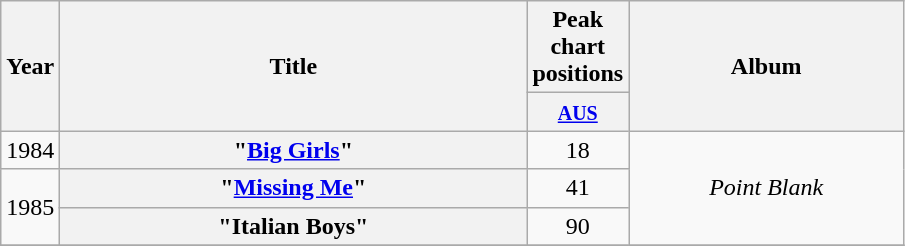<table class="wikitable plainrowheaders" style="text-align:center;" border="1">
<tr>
<th scope="col" rowspan="2" style="width:1em;">Year</th>
<th scope="col" rowspan="2" style="width:19em;">Title</th>
<th scope="col" colspan="1">Peak chart positions</th>
<th scope="col" rowspan="2" style="width:11em;">Album</th>
</tr>
<tr>
<th width="30px"><small><a href='#'>AUS</a><br></small></th>
</tr>
<tr>
<td rowspan="1">1984</td>
<th scope="row">"<a href='#'>Big Girls</a>"</th>
<td>18</td>
<td rowspan="3"><em>Point Blank</em></td>
</tr>
<tr>
<td rowspan="2">1985</td>
<th scope="row">"<a href='#'>Missing Me</a>"</th>
<td>41</td>
</tr>
<tr>
<th scope="row">"Italian Boys"</th>
<td>90</td>
</tr>
<tr>
</tr>
</table>
